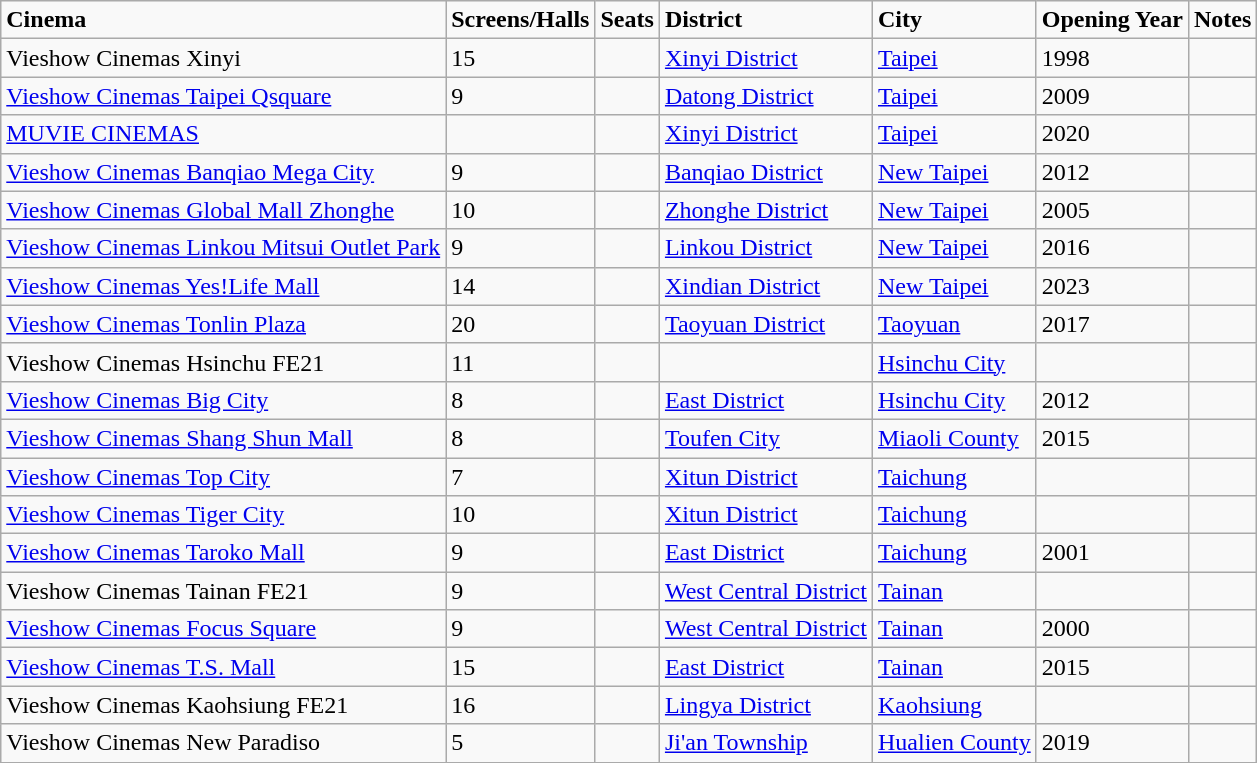<table class="wikitable sortable" style="text-align:left">
<tr>
<td><strong>Cinema</strong></td>
<td><strong>Screens/Halls</strong></td>
<td><strong>Seats</strong></td>
<td><strong>District</strong></td>
<td><strong>City</strong></td>
<td><strong>Opening Year</strong></td>
<td><strong>Notes</strong></td>
</tr>
<tr>
<td>Vieshow Cinemas Xinyi</td>
<td>15</td>
<td></td>
<td><a href='#'>Xinyi District</a></td>
<td><a href='#'>Taipei</a></td>
<td>1998</td>
<td></td>
</tr>
<tr>
<td><a href='#'>Vieshow Cinemas Taipei Qsquare</a></td>
<td>9</td>
<td></td>
<td><a href='#'>Datong District</a></td>
<td><a href='#'>Taipei</a></td>
<td>2009</td>
<td></td>
</tr>
<tr>
<td><a href='#'>MUVIE CINEMAS</a></td>
<td></td>
<td></td>
<td><a href='#'>Xinyi District</a></td>
<td><a href='#'>Taipei</a></td>
<td>2020</td>
<td></td>
</tr>
<tr>
<td><a href='#'>Vieshow Cinemas Banqiao Mega City</a></td>
<td>9</td>
<td></td>
<td><a href='#'>Banqiao District</a></td>
<td><a href='#'>New Taipei</a></td>
<td>2012</td>
<td></td>
</tr>
<tr>
<td><a href='#'>Vieshow Cinemas Global Mall Zhonghe</a></td>
<td>10</td>
<td></td>
<td><a href='#'>Zhonghe District</a></td>
<td><a href='#'>New Taipei</a></td>
<td>2005</td>
<td></td>
</tr>
<tr>
<td><a href='#'>Vieshow Cinemas Linkou Mitsui Outlet Park</a></td>
<td>9</td>
<td></td>
<td><a href='#'>Linkou District</a></td>
<td><a href='#'>New Taipei</a></td>
<td>2016</td>
<td></td>
</tr>
<tr>
<td><a href='#'>Vieshow Cinemas Yes!Life Mall</a></td>
<td>14</td>
<td></td>
<td><a href='#'>Xindian District</a></td>
<td><a href='#'>New Taipei</a></td>
<td>2023</td>
<td></td>
</tr>
<tr>
<td><a href='#'>Vieshow Cinemas Tonlin Plaza</a></td>
<td>20</td>
<td></td>
<td><a href='#'>Taoyuan District</a></td>
<td><a href='#'>Taoyuan</a></td>
<td>2017</td>
<td></td>
</tr>
<tr>
<td>Vieshow Cinemas Hsinchu FE21</td>
<td>11</td>
<td></td>
<td></td>
<td><a href='#'>Hsinchu City</a></td>
<td></td>
<td></td>
</tr>
<tr>
<td><a href='#'>Vieshow Cinemas Big City</a></td>
<td>8</td>
<td></td>
<td><a href='#'>East District</a></td>
<td><a href='#'>Hsinchu City</a></td>
<td>2012</td>
<td></td>
</tr>
<tr>
<td><a href='#'>Vieshow Cinemas Shang Shun Mall</a></td>
<td>8</td>
<td></td>
<td><a href='#'>Toufen City</a></td>
<td><a href='#'>Miaoli County</a></td>
<td>2015</td>
<td></td>
</tr>
<tr>
<td><a href='#'>Vieshow Cinemas Top City</a></td>
<td>7</td>
<td></td>
<td><a href='#'>Xitun District</a></td>
<td><a href='#'>Taichung</a></td>
<td></td>
<td></td>
</tr>
<tr>
<td><a href='#'>Vieshow Cinemas Tiger City</a></td>
<td>10</td>
<td></td>
<td><a href='#'>Xitun District</a></td>
<td><a href='#'>Taichung</a></td>
<td></td>
<td></td>
</tr>
<tr>
<td><a href='#'>Vieshow Cinemas Taroko Mall</a></td>
<td>9</td>
<td></td>
<td><a href='#'>East District</a></td>
<td><a href='#'>Taichung</a></td>
<td>2001</td>
<td></td>
</tr>
<tr>
<td>Vieshow Cinemas Tainan FE21</td>
<td>9</td>
<td></td>
<td><a href='#'>West Central District</a></td>
<td><a href='#'>Tainan</a></td>
<td></td>
<td></td>
</tr>
<tr>
<td><a href='#'>Vieshow Cinemas Focus Square</a></td>
<td>9</td>
<td></td>
<td><a href='#'>West Central District</a></td>
<td><a href='#'>Tainan</a></td>
<td>2000</td>
<td></td>
</tr>
<tr>
<td><a href='#'>Vieshow Cinemas T.S. Mall</a></td>
<td>15</td>
<td></td>
<td><a href='#'>East District</a></td>
<td><a href='#'>Tainan</a></td>
<td>2015</td>
<td></td>
</tr>
<tr>
<td>Vieshow Cinemas Kaohsiung FE21</td>
<td>16</td>
<td></td>
<td><a href='#'>Lingya District</a></td>
<td><a href='#'>Kaohsiung</a></td>
<td></td>
<td></td>
</tr>
<tr>
<td>Vieshow Cinemas New Paradiso</td>
<td>5</td>
<td></td>
<td><a href='#'>Ji'an Township</a></td>
<td><a href='#'>Hualien County</a></td>
<td>2019</td>
<td></td>
</tr>
<tr>
</tr>
</table>
